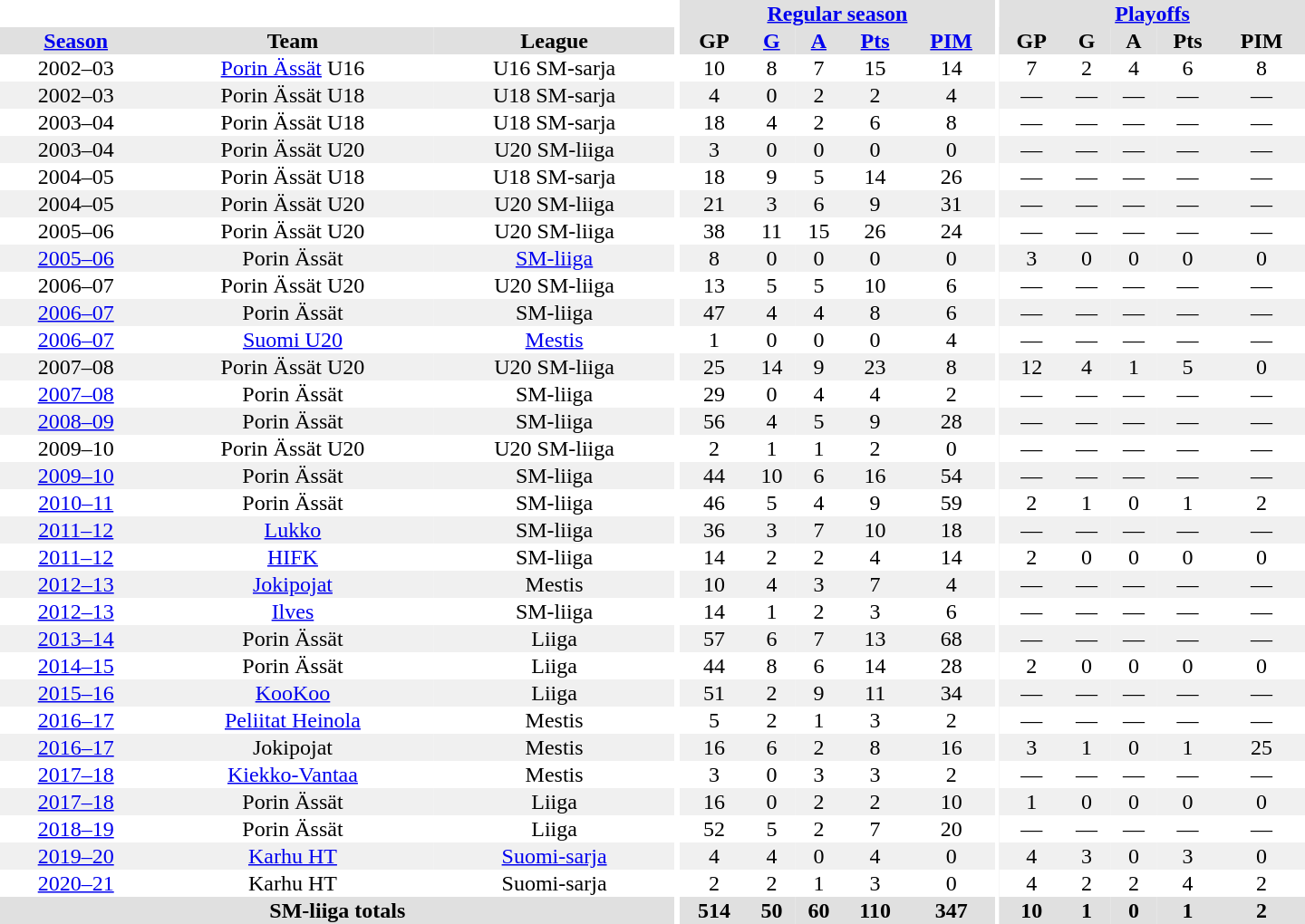<table border="0" cellpadding="1" cellspacing="0" style="text-align:center; width:60em">
<tr bgcolor="#e0e0e0">
<th colspan="3" bgcolor="#ffffff"></th>
<th rowspan="99" bgcolor="#ffffff"></th>
<th colspan="5"><a href='#'>Regular season</a></th>
<th rowspan="99" bgcolor="#ffffff"></th>
<th colspan="5"><a href='#'>Playoffs</a></th>
</tr>
<tr bgcolor="#e0e0e0">
<th><a href='#'>Season</a></th>
<th>Team</th>
<th>League</th>
<th>GP</th>
<th><a href='#'>G</a></th>
<th><a href='#'>A</a></th>
<th><a href='#'>Pts</a></th>
<th><a href='#'>PIM</a></th>
<th>GP</th>
<th>G</th>
<th>A</th>
<th>Pts</th>
<th>PIM</th>
</tr>
<tr>
<td>2002–03</td>
<td><a href='#'>Porin Ässät</a> U16</td>
<td>U16 SM-sarja</td>
<td>10</td>
<td>8</td>
<td>7</td>
<td>15</td>
<td>14</td>
<td>7</td>
<td>2</td>
<td>4</td>
<td>6</td>
<td>8</td>
</tr>
<tr bgcolor="#f0f0f0">
<td>2002–03</td>
<td>Porin Ässät U18</td>
<td>U18 SM-sarja</td>
<td>4</td>
<td>0</td>
<td>2</td>
<td>2</td>
<td>4</td>
<td>—</td>
<td>—</td>
<td>—</td>
<td>—</td>
<td>—</td>
</tr>
<tr>
<td>2003–04</td>
<td>Porin Ässät U18</td>
<td>U18 SM-sarja</td>
<td>18</td>
<td>4</td>
<td>2</td>
<td>6</td>
<td>8</td>
<td>—</td>
<td>—</td>
<td>—</td>
<td>—</td>
<td>—</td>
</tr>
<tr bgcolor="#f0f0f0">
<td>2003–04</td>
<td>Porin Ässät U20</td>
<td>U20 SM-liiga</td>
<td>3</td>
<td>0</td>
<td>0</td>
<td>0</td>
<td>0</td>
<td>—</td>
<td>—</td>
<td>—</td>
<td>—</td>
<td>—</td>
</tr>
<tr>
<td>2004–05</td>
<td>Porin Ässät U18</td>
<td>U18 SM-sarja</td>
<td>18</td>
<td>9</td>
<td>5</td>
<td>14</td>
<td>26</td>
<td>—</td>
<td>—</td>
<td>—</td>
<td>—</td>
<td>—</td>
</tr>
<tr bgcolor="#f0f0f0">
<td>2004–05</td>
<td>Porin Ässät U20</td>
<td>U20 SM-liiga</td>
<td>21</td>
<td>3</td>
<td>6</td>
<td>9</td>
<td>31</td>
<td>—</td>
<td>—</td>
<td>—</td>
<td>—</td>
<td>—</td>
</tr>
<tr>
<td>2005–06</td>
<td>Porin Ässät U20</td>
<td>U20 SM-liiga</td>
<td>38</td>
<td>11</td>
<td>15</td>
<td>26</td>
<td>24</td>
<td>—</td>
<td>—</td>
<td>—</td>
<td>—</td>
<td>—</td>
</tr>
<tr bgcolor="#f0f0f0">
<td><a href='#'>2005–06</a></td>
<td>Porin Ässät</td>
<td><a href='#'>SM-liiga</a></td>
<td>8</td>
<td>0</td>
<td>0</td>
<td>0</td>
<td>0</td>
<td>3</td>
<td>0</td>
<td>0</td>
<td>0</td>
<td>0</td>
</tr>
<tr>
<td>2006–07</td>
<td>Porin Ässät U20</td>
<td>U20 SM-liiga</td>
<td>13</td>
<td>5</td>
<td>5</td>
<td>10</td>
<td>6</td>
<td>—</td>
<td>—</td>
<td>—</td>
<td>—</td>
<td>—</td>
</tr>
<tr bgcolor="#f0f0f0">
<td><a href='#'>2006–07</a></td>
<td>Porin Ässät</td>
<td>SM-liiga</td>
<td>47</td>
<td>4</td>
<td>4</td>
<td>8</td>
<td>6</td>
<td>—</td>
<td>—</td>
<td>—</td>
<td>—</td>
<td>—</td>
</tr>
<tr>
<td><a href='#'>2006–07</a></td>
<td><a href='#'>Suomi U20</a></td>
<td><a href='#'>Mestis</a></td>
<td>1</td>
<td>0</td>
<td>0</td>
<td>0</td>
<td>4</td>
<td>—</td>
<td>—</td>
<td>—</td>
<td>—</td>
<td>—</td>
</tr>
<tr bgcolor="#f0f0f0">
<td>2007–08</td>
<td>Porin Ässät U20</td>
<td>U20 SM-liiga</td>
<td>25</td>
<td>14</td>
<td>9</td>
<td>23</td>
<td>8</td>
<td>12</td>
<td>4</td>
<td>1</td>
<td>5</td>
<td>0</td>
</tr>
<tr>
<td><a href='#'>2007–08</a></td>
<td>Porin Ässät</td>
<td>SM-liiga</td>
<td>29</td>
<td>0</td>
<td>4</td>
<td>4</td>
<td>2</td>
<td>—</td>
<td>—</td>
<td>—</td>
<td>—</td>
<td>—</td>
</tr>
<tr bgcolor="#f0f0f0">
<td><a href='#'>2008–09</a></td>
<td>Porin Ässät</td>
<td>SM-liiga</td>
<td>56</td>
<td>4</td>
<td>5</td>
<td>9</td>
<td>28</td>
<td>—</td>
<td>—</td>
<td>—</td>
<td>—</td>
<td>—</td>
</tr>
<tr>
<td>2009–10</td>
<td>Porin Ässät U20</td>
<td>U20 SM-liiga</td>
<td>2</td>
<td>1</td>
<td>1</td>
<td>2</td>
<td>0</td>
<td>—</td>
<td>—</td>
<td>—</td>
<td>—</td>
<td>—</td>
</tr>
<tr bgcolor="#f0f0f0">
<td><a href='#'>2009–10</a></td>
<td>Porin Ässät</td>
<td>SM-liiga</td>
<td>44</td>
<td>10</td>
<td>6</td>
<td>16</td>
<td>54</td>
<td>—</td>
<td>—</td>
<td>—</td>
<td>—</td>
<td>—</td>
</tr>
<tr>
<td><a href='#'>2010–11</a></td>
<td>Porin Ässät</td>
<td>SM-liiga</td>
<td>46</td>
<td>5</td>
<td>4</td>
<td>9</td>
<td>59</td>
<td>2</td>
<td>1</td>
<td>0</td>
<td>1</td>
<td>2</td>
</tr>
<tr bgcolor="#f0f0f0">
<td><a href='#'>2011–12</a></td>
<td><a href='#'>Lukko</a></td>
<td>SM-liiga</td>
<td>36</td>
<td>3</td>
<td>7</td>
<td>10</td>
<td>18</td>
<td>—</td>
<td>—</td>
<td>—</td>
<td>—</td>
<td>—</td>
</tr>
<tr>
<td><a href='#'>2011–12</a></td>
<td><a href='#'>HIFK</a></td>
<td>SM-liiga</td>
<td>14</td>
<td>2</td>
<td>2</td>
<td>4</td>
<td>14</td>
<td>2</td>
<td>0</td>
<td>0</td>
<td>0</td>
<td>0</td>
</tr>
<tr bgcolor="#f0f0f0">
<td><a href='#'>2012–13</a></td>
<td><a href='#'>Jokipojat</a></td>
<td>Mestis</td>
<td>10</td>
<td>4</td>
<td>3</td>
<td>7</td>
<td>4</td>
<td>—</td>
<td>—</td>
<td>—</td>
<td>—</td>
<td>—</td>
</tr>
<tr>
<td><a href='#'>2012–13</a></td>
<td><a href='#'>Ilves</a></td>
<td>SM-liiga</td>
<td>14</td>
<td>1</td>
<td>2</td>
<td>3</td>
<td>6</td>
<td>—</td>
<td>—</td>
<td>—</td>
<td>—</td>
<td>—</td>
</tr>
<tr bgcolor="#f0f0f0">
<td><a href='#'>2013–14</a></td>
<td>Porin Ässät</td>
<td>Liiga</td>
<td>57</td>
<td>6</td>
<td>7</td>
<td>13</td>
<td>68</td>
<td>—</td>
<td>—</td>
<td>—</td>
<td>—</td>
<td>—</td>
</tr>
<tr>
<td><a href='#'>2014–15</a></td>
<td>Porin Ässät</td>
<td>Liiga</td>
<td>44</td>
<td>8</td>
<td>6</td>
<td>14</td>
<td>28</td>
<td>2</td>
<td>0</td>
<td>0</td>
<td>0</td>
<td>0</td>
</tr>
<tr bgcolor="#f0f0f0">
<td><a href='#'>2015–16</a></td>
<td><a href='#'>KooKoo</a></td>
<td>Liiga</td>
<td>51</td>
<td>2</td>
<td>9</td>
<td>11</td>
<td>34</td>
<td>—</td>
<td>—</td>
<td>—</td>
<td>—</td>
<td>—</td>
</tr>
<tr>
<td><a href='#'>2016–17</a></td>
<td><a href='#'>Peliitat Heinola</a></td>
<td>Mestis</td>
<td>5</td>
<td>2</td>
<td>1</td>
<td>3</td>
<td>2</td>
<td>—</td>
<td>—</td>
<td>—</td>
<td>—</td>
<td>—</td>
</tr>
<tr bgcolor="#f0f0f0">
<td><a href='#'>2016–17</a></td>
<td>Jokipojat</td>
<td>Mestis</td>
<td>16</td>
<td>6</td>
<td>2</td>
<td>8</td>
<td>16</td>
<td>3</td>
<td>1</td>
<td>0</td>
<td>1</td>
<td>25</td>
</tr>
<tr>
<td><a href='#'>2017–18</a></td>
<td><a href='#'>Kiekko-Vantaa</a></td>
<td>Mestis</td>
<td>3</td>
<td>0</td>
<td>3</td>
<td>3</td>
<td>2</td>
<td>—</td>
<td>—</td>
<td>—</td>
<td>—</td>
<td>—</td>
</tr>
<tr bgcolor="#f0f0f0">
<td><a href='#'>2017–18</a></td>
<td>Porin Ässät</td>
<td>Liiga</td>
<td>16</td>
<td>0</td>
<td>2</td>
<td>2</td>
<td>10</td>
<td>1</td>
<td>0</td>
<td>0</td>
<td>0</td>
<td>0</td>
</tr>
<tr>
<td><a href='#'>2018–19</a></td>
<td>Porin Ässät</td>
<td>Liiga</td>
<td>52</td>
<td>5</td>
<td>2</td>
<td>7</td>
<td>20</td>
<td>—</td>
<td>—</td>
<td>—</td>
<td>—</td>
<td>—</td>
</tr>
<tr bgcolor="#f0f0f0">
<td><a href='#'>2019–20</a></td>
<td><a href='#'>Karhu HT</a></td>
<td><a href='#'>Suomi-sarja</a></td>
<td>4</td>
<td>4</td>
<td>0</td>
<td>4</td>
<td>0</td>
<td>4</td>
<td>3</td>
<td>0</td>
<td>3</td>
<td>0</td>
</tr>
<tr>
<td><a href='#'>2020–21</a></td>
<td>Karhu HT</td>
<td>Suomi-sarja</td>
<td>2</td>
<td>2</td>
<td>1</td>
<td>3</td>
<td>0</td>
<td>4</td>
<td>2</td>
<td>2</td>
<td>4</td>
<td>2</td>
</tr>
<tr>
</tr>
<tr ALIGN="center" bgcolor="#e0e0e0">
<th colspan="3">SM-liiga totals</th>
<th ALIGN="center">514</th>
<th ALIGN="center">50</th>
<th ALIGN="center">60</th>
<th ALIGN="center">110</th>
<th ALIGN="center">347</th>
<th ALIGN="center">10</th>
<th ALIGN="center">1</th>
<th ALIGN="center">0</th>
<th ALIGN="center">1</th>
<th ALIGN="center">2</th>
</tr>
</table>
